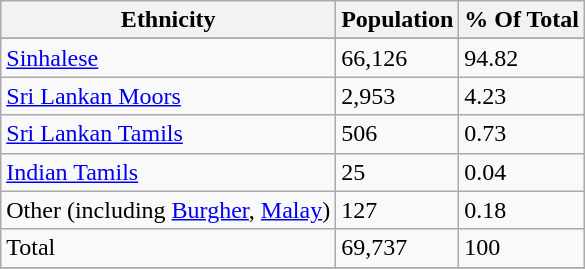<table class="wikitable">
<tr>
<th>Ethnicity</th>
<th>Population</th>
<th>% Of Total</th>
</tr>
<tr>
</tr>
<tr>
<td><a href='#'>Sinhalese</a></td>
<td>66,126</td>
<td>94.82</td>
</tr>
<tr>
<td><a href='#'>Sri Lankan Moors</a></td>
<td>2,953</td>
<td>4.23</td>
</tr>
<tr>
<td><a href='#'>Sri Lankan Tamils</a></td>
<td>506</td>
<td>0.73</td>
</tr>
<tr>
<td><a href='#'>Indian Tamils</a></td>
<td>25</td>
<td>0.04</td>
</tr>
<tr>
<td>Other (including <a href='#'>Burgher</a>, <a href='#'>Malay</a>)</td>
<td>127</td>
<td>0.18</td>
</tr>
<tr>
<td>Total</td>
<td>69,737</td>
<td>100</td>
</tr>
<tr>
</tr>
</table>
